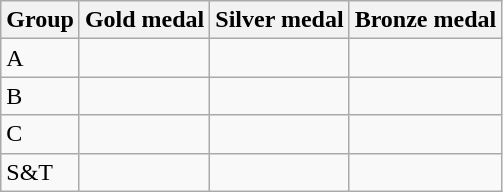<table class="wikitable">
<tr>
<th>Group</th>
<th>Gold medal</th>
<th>Silver medal</th>
<th>Bronze medal</th>
</tr>
<tr>
<td>A</td>
<td> </td>
<td> </td>
<td> </td>
</tr>
<tr>
<td>B</td>
<td> </td>
<td> </td>
<td> </td>
</tr>
<tr>
<td>C</td>
<td> </td>
<td> </td>
<td> </td>
</tr>
<tr>
<td>S&T</td>
<td> </td>
<td> </td>
<td> </td>
</tr>
</table>
